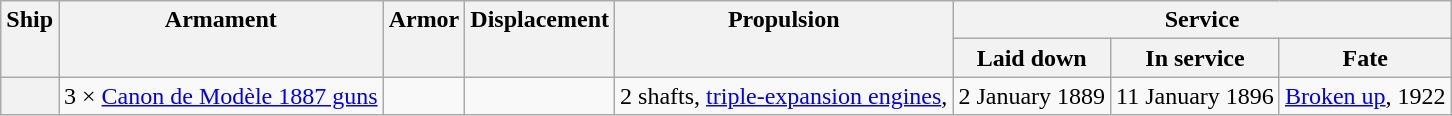<table class="wikitable plainrowheaders" style="text-align: center;">
<tr valign="top">
<th scope="col" rowspan="2">Ship</th>
<th scope="col" rowspan="2">Armament</th>
<th scope="col" rowspan="2">Armor</th>
<th scope="col" rowspan="2">Displacement</th>
<th scope="col" rowspan="2">Propulsion</th>
<th scope="col" colspan="3">Service</th>
</tr>
<tr valign="top">
<th scope="col">Laid down</th>
<th scope="col">In service</th>
<th scope="col">Fate</th>
</tr>
<tr valign="center">
<th scope="row"></th>
<td>3 × <a href='#'>Canon de  Modèle 1887 guns</a></td>
<td></td>
<td></td>
<td>2 shafts, <a href='#'>triple-expansion engines</a>, </td>
<td>2 January 1889</td>
<td>11 January 1896</td>
<td><a href='#'>Broken up</a>, 1922</td>
</tr>
</table>
